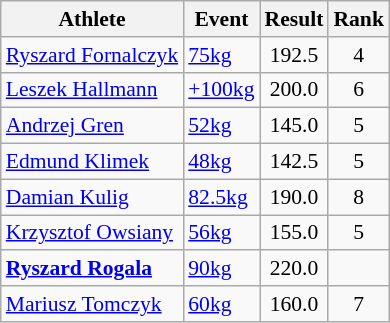<table class=wikitable style="font-size:90%">
<tr>
<th>Athlete</th>
<th>Event</th>
<th>Result</th>
<th>Rank</th>
</tr>
<tr>
<td><a href='#'>Ryszard Fornalczyk</a></td>
<td><a href='#'>75kg</a></td>
<td style="text-align:center;">192.5</td>
<td style="text-align:center;">4</td>
</tr>
<tr>
<td><a href='#'>Leszek Hallmann</a></td>
<td><a href='#'>+100kg</a></td>
<td style="text-align:center;">200.0</td>
<td style="text-align:center;">6</td>
</tr>
<tr>
<td><a href='#'>Andrzej Gren</a></td>
<td><a href='#'>52kg</a></td>
<td style="text-align:center;">145.0</td>
<td style="text-align:center;">5</td>
</tr>
<tr>
<td><a href='#'>Edmund Klimek</a></td>
<td><a href='#'>48kg</a></td>
<td style="text-align:center;">142.5</td>
<td style="text-align:center;">5</td>
</tr>
<tr>
<td><a href='#'>Damian Kulig</a></td>
<td><a href='#'>82.5kg</a></td>
<td style="text-align:center;">190.0</td>
<td style="text-align:center;">8</td>
</tr>
<tr>
<td><a href='#'>Krzysztof Owsiany</a></td>
<td><a href='#'>56kg</a></td>
<td style="text-align:center;">155.0</td>
<td style="text-align:center;">5</td>
</tr>
<tr>
<td><strong><a href='#'>Ryszard Rogala</a></strong></td>
<td><a href='#'>90kg</a></td>
<td style="text-align:center;">220.0</td>
<td style="text-align:center;"></td>
</tr>
<tr>
<td><a href='#'>Mariusz Tomczyk</a></td>
<td><a href='#'>60kg</a></td>
<td style="text-align:center;">160.0</td>
<td style="text-align:center;">7</td>
</tr>
</table>
